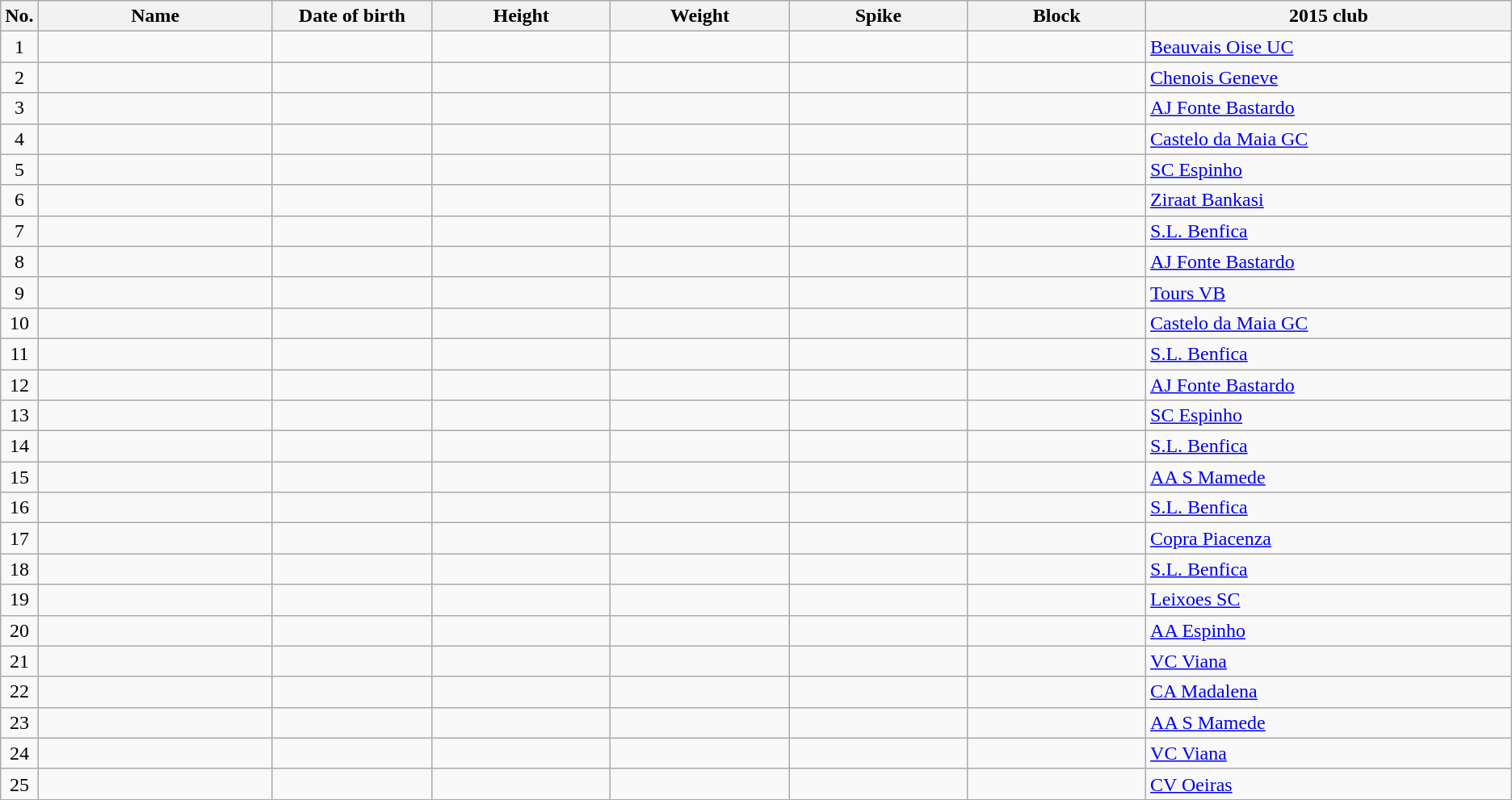<table class="wikitable sortable" style="font-size:100%; text-align:center;">
<tr>
<th>No.</th>
<th style="width:12em">Name</th>
<th style="width:8em">Date of birth</th>
<th style="width:9em">Height</th>
<th style="width:9em">Weight</th>
<th style="width:9em">Spike</th>
<th style="width:9em">Block</th>
<th style="width:19em">2015 club</th>
</tr>
<tr>
<td>1</td>
<td align=left></td>
<td align=right></td>
<td></td>
<td></td>
<td></td>
<td></td>
<td align=left><a href='#'>Beauvais Oise UC</a></td>
</tr>
<tr>
<td>2</td>
<td align=left></td>
<td align=right></td>
<td></td>
<td></td>
<td></td>
<td></td>
<td align=left><a href='#'>Chenois Geneve</a></td>
</tr>
<tr>
<td>3</td>
<td align=left></td>
<td align=right></td>
<td></td>
<td></td>
<td></td>
<td></td>
<td align=left><a href='#'>AJ Fonte Bastardo</a></td>
</tr>
<tr>
<td>4</td>
<td align=left></td>
<td align=right></td>
<td></td>
<td></td>
<td></td>
<td></td>
<td align=left><a href='#'>Castelo da Maia GC</a></td>
</tr>
<tr>
<td>5</td>
<td align=left></td>
<td align=right></td>
<td></td>
<td></td>
<td></td>
<td></td>
<td align=left><a href='#'>SC Espinho</a></td>
</tr>
<tr>
<td>6</td>
<td align=left></td>
<td align=right></td>
<td></td>
<td></td>
<td></td>
<td></td>
<td align=left><a href='#'>Ziraat Bankasi</a></td>
</tr>
<tr>
<td>7</td>
<td align=left></td>
<td align=right></td>
<td></td>
<td></td>
<td></td>
<td></td>
<td align=left><a href='#'>S.L. Benfica</a></td>
</tr>
<tr>
<td>8</td>
<td align=left></td>
<td align=right></td>
<td></td>
<td></td>
<td></td>
<td></td>
<td align=left><a href='#'>AJ Fonte Bastardo</a></td>
</tr>
<tr>
<td>9</td>
<td align=left></td>
<td align=right></td>
<td></td>
<td></td>
<td></td>
<td></td>
<td align=left><a href='#'>Tours VB</a></td>
</tr>
<tr>
<td>10</td>
<td align=left></td>
<td align=right></td>
<td></td>
<td></td>
<td></td>
<td></td>
<td align=left><a href='#'>Castelo da Maia GC</a></td>
</tr>
<tr>
<td>11</td>
<td align=left></td>
<td align=right></td>
<td></td>
<td></td>
<td></td>
<td></td>
<td align=left><a href='#'>S.L. Benfica</a></td>
</tr>
<tr>
<td>12</td>
<td align=left></td>
<td align=right></td>
<td></td>
<td></td>
<td></td>
<td></td>
<td align=left><a href='#'>AJ Fonte Bastardo</a></td>
</tr>
<tr>
<td>13</td>
<td align=left></td>
<td align=right></td>
<td></td>
<td></td>
<td></td>
<td></td>
<td align=left><a href='#'>SC Espinho</a></td>
</tr>
<tr>
<td>14</td>
<td align=left></td>
<td align=right></td>
<td></td>
<td></td>
<td></td>
<td></td>
<td align=left><a href='#'>S.L. Benfica</a></td>
</tr>
<tr>
<td>15</td>
<td align=left></td>
<td align=right></td>
<td></td>
<td></td>
<td></td>
<td></td>
<td align=left><a href='#'>AA S Mamede</a></td>
</tr>
<tr>
<td>16</td>
<td align=left></td>
<td align=right></td>
<td></td>
<td></td>
<td></td>
<td></td>
<td align=left><a href='#'>S.L. Benfica</a></td>
</tr>
<tr>
<td>17</td>
<td align=left></td>
<td align=right></td>
<td></td>
<td></td>
<td></td>
<td></td>
<td align=left><a href='#'>Copra Piacenza</a></td>
</tr>
<tr>
<td>18</td>
<td align=left></td>
<td align=right></td>
<td></td>
<td></td>
<td></td>
<td></td>
<td align=left><a href='#'>S.L. Benfica</a></td>
</tr>
<tr>
<td>19</td>
<td align=left></td>
<td align=right></td>
<td></td>
<td></td>
<td></td>
<td></td>
<td align=left><a href='#'>Leixoes SC</a></td>
</tr>
<tr>
<td>20</td>
<td align=left></td>
<td align=right></td>
<td></td>
<td></td>
<td></td>
<td></td>
<td align=left><a href='#'>AA Espinho</a></td>
</tr>
<tr>
<td>21</td>
<td align=left></td>
<td align=right></td>
<td></td>
<td></td>
<td></td>
<td></td>
<td align=left><a href='#'>VC Viana</a></td>
</tr>
<tr>
<td>22</td>
<td align=left></td>
<td align=right></td>
<td></td>
<td></td>
<td></td>
<td></td>
<td align=left><a href='#'>CA Madalena</a></td>
</tr>
<tr>
<td>23</td>
<td align=left></td>
<td align=right></td>
<td></td>
<td></td>
<td></td>
<td></td>
<td align=left><a href='#'>AA S Mamede</a></td>
</tr>
<tr>
<td>24</td>
<td align=left></td>
<td align=right></td>
<td></td>
<td></td>
<td></td>
<td></td>
<td align=left><a href='#'>VC Viana</a></td>
</tr>
<tr>
<td>25</td>
<td align=left></td>
<td align=right></td>
<td></td>
<td></td>
<td></td>
<td></td>
<td align=left><a href='#'>CV Oeiras</a></td>
</tr>
</table>
